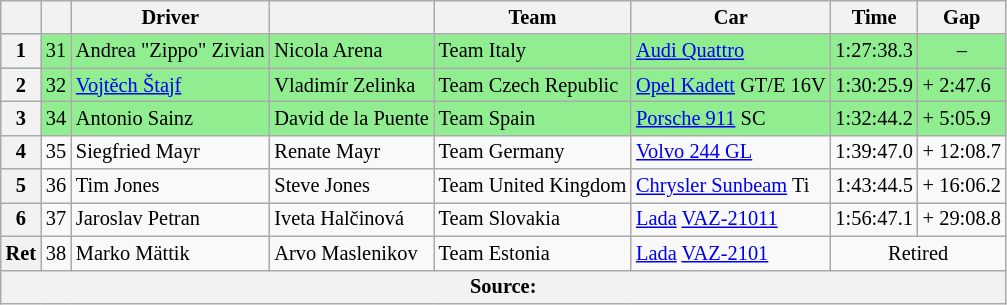<table class="wikitable" style="font-size:85%;">
<tr>
<th scope="col"></th>
<th scope="col"></th>
<th scope="col">Driver</th>
<th scope="col"></th>
<th scope="col">Team</th>
<th scope="col">Car</th>
<th scope="col">Time</th>
<th scope="col">Gap</th>
</tr>
<tr style="background:lightgreen;">
<th>1</th>
<td align="center">31</td>
<td> Andrea "Zippo" Zivian</td>
<td> Nicola Arena</td>
<td> Team Italy</td>
<td><a href='#'>Audi Quattro</a></td>
<td align="center">1:27:38.3</td>
<td align="center">–</td>
</tr>
<tr style="background:lightgreen;">
<th>2</th>
<td align="center">32</td>
<td> <a href='#'>Vojtěch Štajf</a></td>
<td> Vladimír Zelinka</td>
<td> Team Czech Republic</td>
<td><a href='#'>Opel Kadett</a> GT/E 16V</td>
<td align="center">1:30:25.9</td>
<td>+ 2:47.6</td>
</tr>
<tr style="background:lightgreen;">
<th>3</th>
<td align="center">34</td>
<td> Antonio Sainz</td>
<td> David de la Puente</td>
<td> Team Spain</td>
<td><a href='#'>Porsche 911</a> SC</td>
<td align="center">1:32:44.2</td>
<td>+ 5:05.9</td>
</tr>
<tr>
<th>4</th>
<td align="center">35</td>
<td> Siegfried Mayr</td>
<td> Renate Mayr</td>
<td> Team Germany</td>
<td><a href='#'>Volvo 244 GL</a></td>
<td align="center">1:39:47.0</td>
<td>+ 12:08.7</td>
</tr>
<tr>
<th>5</th>
<td align="center">36</td>
<td> Tim Jones</td>
<td> Steve Jones</td>
<td> Team United Kingdom</td>
<td><a href='#'>Chrysler Sunbeam</a> Ti</td>
<td align="center">1:43:44.5</td>
<td>+ 16:06.2</td>
</tr>
<tr>
<th>6</th>
<td align="center">37</td>
<td> Jaroslav Petran</td>
<td> Iveta Halčinová</td>
<td> Team Slovakia</td>
<td><a href='#'>Lada</a> <a href='#'>VAZ-21011</a></td>
<td align="center">1:56:47.1</td>
<td>+ 29:08.8</td>
</tr>
<tr>
<th>Ret</th>
<td align="center">38</td>
<td> Marko Mättik</td>
<td> Arvo Maslenikov</td>
<td> Team Estonia</td>
<td><a href='#'>Lada</a> <a href='#'>VAZ-2101</a></td>
<td colspan="2" align="center">Retired</td>
</tr>
<tr class="sortbottom">
<th colspan=8>Source:</th>
</tr>
</table>
